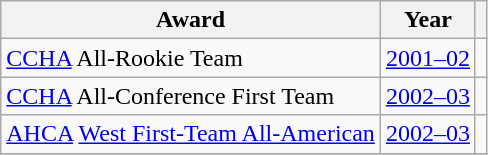<table class="wikitable">
<tr>
<th>Award</th>
<th>Year</th>
<th></th>
</tr>
<tr>
<td><a href='#'>CCHA</a> All-Rookie Team</td>
<td><a href='#'>2001–02</a></td>
<td></td>
</tr>
<tr>
<td><a href='#'>CCHA</a> All-Conference First Team</td>
<td><a href='#'>2002–03</a></td>
<td></td>
</tr>
<tr>
<td><a href='#'>AHCA</a> <a href='#'>West First-Team All-American</a></td>
<td><a href='#'>2002–03</a></td>
<td></td>
</tr>
<tr>
</tr>
</table>
